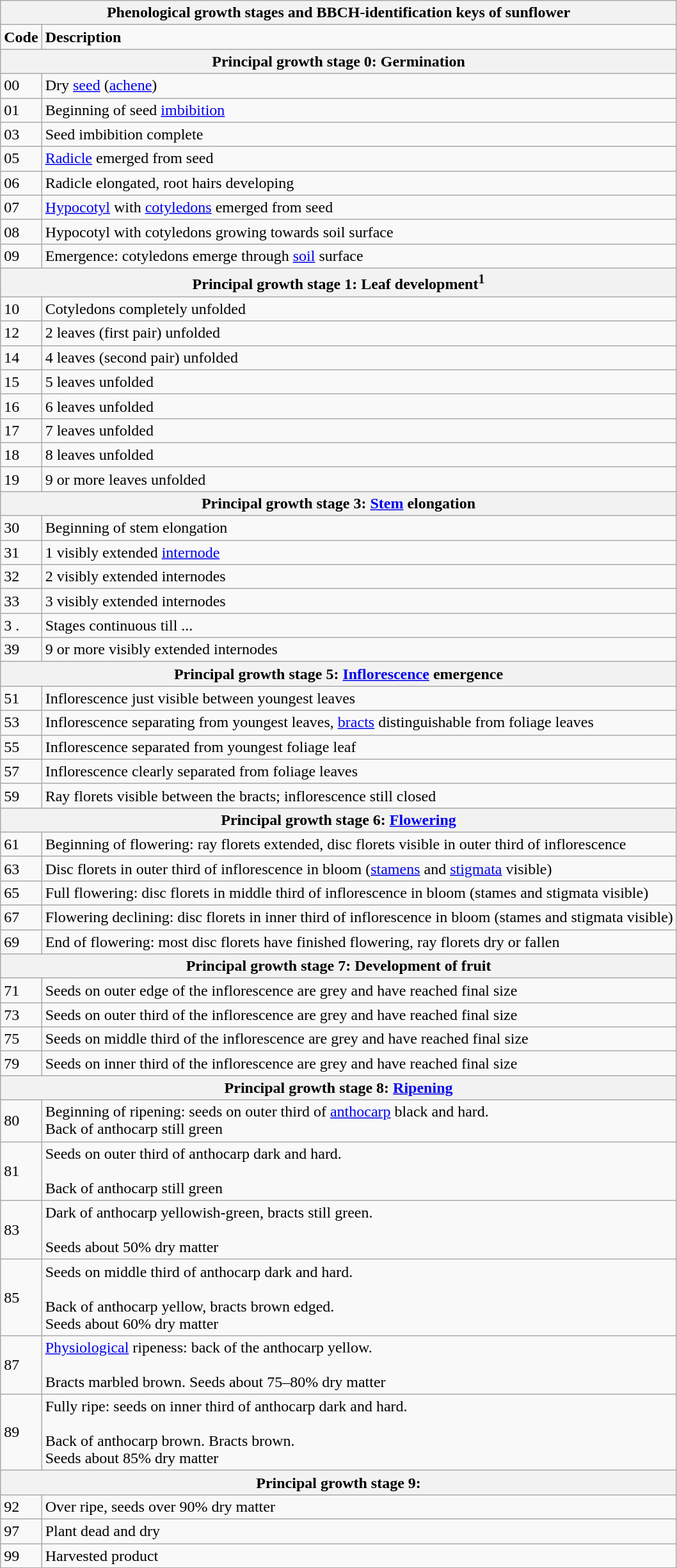<table class="wikitable" style="clear">
<tr>
<th colspan=2><strong>Phenological growth stages and BBCH-identification keys of sunflower</strong><br></th>
</tr>
<tr>
<td><strong>Code</strong></td>
<td><strong>Description</strong></td>
</tr>
<tr>
<th colspan=2>Principal growth stage 0: Germination</th>
</tr>
<tr>
<td>00</td>
<td>Dry <a href='#'>seed</a> (<a href='#'>achene</a>)</td>
</tr>
<tr>
<td>01</td>
<td>Beginning of seed <a href='#'>imbibition</a></td>
</tr>
<tr>
<td>03</td>
<td>Seed imbibition complete</td>
</tr>
<tr>
<td>05</td>
<td><a href='#'>Radicle</a> emerged from seed</td>
</tr>
<tr>
<td>06</td>
<td>Radicle elongated, root hairs developing</td>
</tr>
<tr>
<td>07</td>
<td><a href='#'>Hypocotyl</a> with <a href='#'>cotyledons</a> emerged from seed</td>
</tr>
<tr>
<td>08</td>
<td>Hypocotyl with cotyledons growing towards soil surface</td>
</tr>
<tr>
<td>09</td>
<td>Emergence: cotyledons emerge through <a href='#'>soil</a> surface</td>
</tr>
<tr>
<th colspan=2>Principal growth stage 1: Leaf development<sup>1</sup></th>
</tr>
<tr>
<td>10</td>
<td>Cotyledons completely unfolded</td>
</tr>
<tr>
<td>12</td>
<td>2 leaves (first pair) unfolded</td>
</tr>
<tr>
<td>14</td>
<td>4 leaves (second pair) unfolded</td>
</tr>
<tr>
<td>15</td>
<td>5 leaves unfolded</td>
</tr>
<tr>
<td>16</td>
<td>6 leaves unfolded</td>
</tr>
<tr>
<td>17</td>
<td>7 leaves unfolded</td>
</tr>
<tr>
<td>18</td>
<td>8 leaves unfolded</td>
</tr>
<tr>
<td>19</td>
<td>9 or more leaves unfolded</td>
</tr>
<tr>
<th colspan=2>Principal growth stage 3: <a href='#'>Stem</a> elongation</th>
</tr>
<tr>
<td>30</td>
<td>Beginning of stem elongation</td>
</tr>
<tr>
<td>31</td>
<td>1 visibly extended <a href='#'>internode</a></td>
</tr>
<tr>
<td>32</td>
<td>2 visibly extended internodes</td>
</tr>
<tr>
<td>33</td>
<td>3 visibly extended internodes</td>
</tr>
<tr>
<td>3 .</td>
<td>Stages continuous till ...</td>
</tr>
<tr>
<td>39</td>
<td>9 or more visibly extended internodes</td>
</tr>
<tr>
<th colspan=2>Principal growth stage 5: <a href='#'>Inflorescence</a> emergence</th>
</tr>
<tr>
<td>51</td>
<td>Inflorescence just visible between youngest leaves</td>
</tr>
<tr>
<td>53</td>
<td>Inflorescence separating from youngest leaves, <a href='#'>bracts</a> distinguishable from foliage leaves</td>
</tr>
<tr>
<td>55</td>
<td>Inflorescence separated from youngest foliage leaf</td>
</tr>
<tr>
<td>57</td>
<td>Inflorescence clearly separated from foliage leaves</td>
</tr>
<tr>
<td>59</td>
<td>Ray florets visible between the bracts; inflorescence still closed</td>
</tr>
<tr>
<th colspan=2>Principal growth stage 6: <a href='#'>Flowering</a></th>
</tr>
<tr>
<td>61</td>
<td>Beginning of flowering: ray florets extended, disc florets visible in outer third of inflorescence</td>
</tr>
<tr>
<td>63</td>
<td>Disc florets in outer third of inflorescence in bloom (<a href='#'>stamens</a> and <a href='#'>stigmata</a> visible)</td>
</tr>
<tr>
<td>65</td>
<td>Full flowering: disc florets in middle third of inflorescence in bloom (stames and stigmata visible)</td>
</tr>
<tr>
<td>67</td>
<td>Flowering declining: disc florets in inner third of inflorescence in bloom (stames and stigmata visible)</td>
</tr>
<tr>
<td>69</td>
<td>End of flowering: most disc florets have finished flowering, ray florets dry or fallen</td>
</tr>
<tr>
<th colspan=2>Principal growth stage 7: Development of fruit</th>
</tr>
<tr>
<td>71</td>
<td>Seeds on outer edge of the inflorescence are grey and have reached final size</td>
</tr>
<tr>
<td>73</td>
<td>Seeds on outer third of the inflorescence are grey and have reached final size</td>
</tr>
<tr>
<td>75</td>
<td>Seeds on middle third of the inflorescence are grey and have reached final size</td>
</tr>
<tr>
<td>79</td>
<td>Seeds on inner third of the inflorescence are grey and have reached final size</td>
</tr>
<tr>
<th colspan=2>Principal growth stage 8: <a href='#'>Ripening</a></th>
</tr>
<tr>
<td>80</td>
<td>Beginning of ripening: seeds on outer third of <a href='#'>anthocarp</a> black and hard. <br>Back of anthocarp still green</td>
</tr>
<tr>
<td>81</td>
<td>Seeds on outer third of anthocarp dark and hard.<br><br>Back of anthocarp still green</td>
</tr>
<tr>
<td>83</td>
<td>Dark of anthocarp yellowish-green, bracts still green.<br><br>Seeds about 50% dry matter</td>
</tr>
<tr>
<td>85</td>
<td>Seeds on middle third of anthocarp dark and hard.<br><br>Back of anthocarp yellow, bracts brown edged.<br>
Seeds about 60% dry matter</td>
</tr>
<tr>
<td>87</td>
<td><a href='#'>Physiological</a> ripeness: back of the anthocarp yellow.<br><br>Bracts marbled brown. Seeds about 75–80% dry matter</td>
</tr>
<tr>
<td>89</td>
<td>Fully ripe: seeds on inner third of anthocarp dark and hard.<br><br>Back of anthocarp brown. Bracts brown.<br>
Seeds about 85% dry matter</td>
</tr>
<tr>
<th colspan=2>Principal growth stage 9:</th>
</tr>
<tr>
<td>92</td>
<td>Over ripe, seeds over 90% dry matter</td>
</tr>
<tr>
<td>97</td>
<td>Plant dead and dry</td>
</tr>
<tr>
<td>99</td>
<td>Harvested product</td>
</tr>
<tr>
</tr>
</table>
